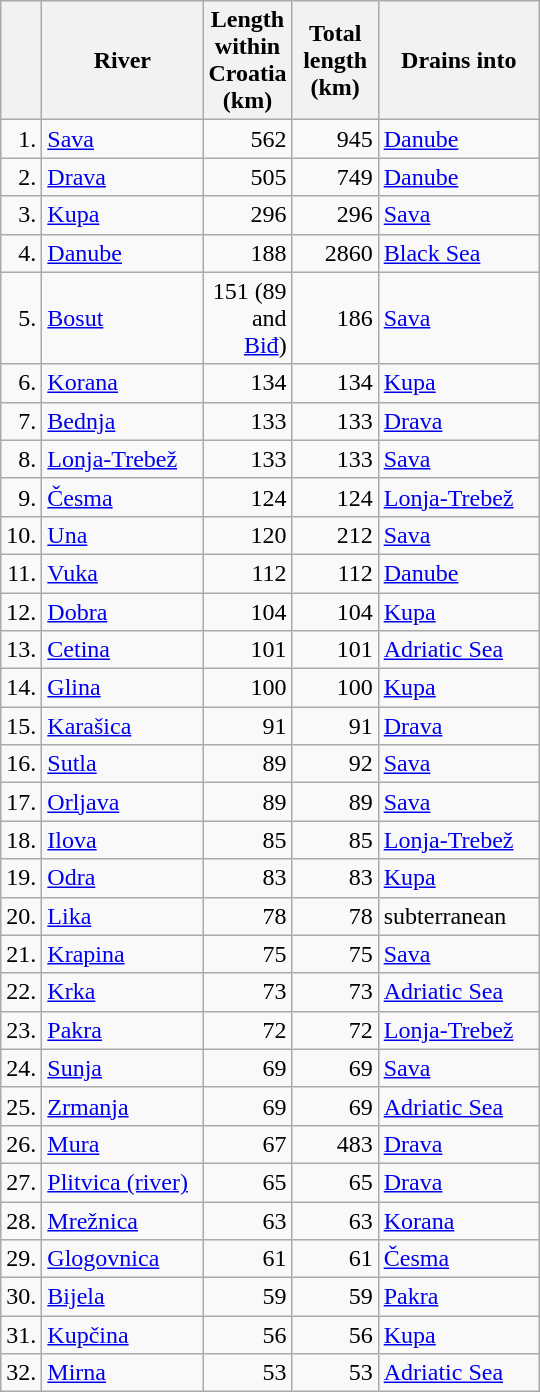<table class="wikitable sortable">
<tr>
<th width="20" align="right"></th>
<th width="100">River</th>
<th width="50">Length within Croatia (km)</th>
<th width="50">Total length (km)</th>
<th width="100">Drains into</th>
</tr>
<tr>
<td align="right">1.</td>
<td><a href='#'>Sava</a></td>
<td align="right">562</td>
<td align="right">945</td>
<td><a href='#'>Danube</a></td>
</tr>
<tr>
<td align="right">2.</td>
<td><a href='#'>Drava</a></td>
<td align="right">505</td>
<td align="right">749</td>
<td><a href='#'>Danube</a></td>
</tr>
<tr>
<td align="right">3.</td>
<td><a href='#'>Kupa</a></td>
<td align="right">296</td>
<td align="right">296</td>
<td><a href='#'>Sava</a></td>
</tr>
<tr>
<td align="right">4.</td>
<td><a href='#'>Danube</a></td>
<td align="right">188</td>
<td align="right">2860</td>
<td><a href='#'>Black Sea</a></td>
</tr>
<tr>
<td align="right">5.</td>
<td><a href='#'>Bosut</a></td>
<td align="right">151 (89 and <a href='#'>Biđ</a>)</td>
<td align="right">186</td>
<td><a href='#'>Sava</a></td>
</tr>
<tr>
<td align="right">6.</td>
<td><a href='#'>Korana</a></td>
<td align="right">134</td>
<td align="right">134</td>
<td><a href='#'>Kupa</a></td>
</tr>
<tr>
<td align="right">7.</td>
<td><a href='#'>Bednja</a></td>
<td align="right">133</td>
<td align="right">133</td>
<td><a href='#'>Drava</a></td>
</tr>
<tr>
<td align="right">8.</td>
<td><a href='#'>Lonja-Trebež</a></td>
<td align="right">133</td>
<td align="right">133</td>
<td><a href='#'>Sava</a></td>
</tr>
<tr>
<td align="right">9.</td>
<td><a href='#'>Česma</a></td>
<td align="right">124</td>
<td align="right">124</td>
<td><a href='#'>Lonja-Trebež</a></td>
</tr>
<tr>
<td align="right">10.</td>
<td><a href='#'>Una</a></td>
<td align="right">120</td>
<td align="right">212</td>
<td><a href='#'>Sava</a></td>
</tr>
<tr>
<td align="right">11.</td>
<td><a href='#'>Vuka</a></td>
<td align="right">112</td>
<td align="right">112</td>
<td><a href='#'>Danube</a></td>
</tr>
<tr>
<td align="right">12.</td>
<td><a href='#'>Dobra</a></td>
<td align="right">104</td>
<td align="right">104</td>
<td><a href='#'>Kupa</a></td>
</tr>
<tr>
<td align="right">13.</td>
<td><a href='#'>Cetina</a></td>
<td align="right">101</td>
<td align="right">101</td>
<td><a href='#'>Adriatic Sea</a></td>
</tr>
<tr>
<td align="right">14.</td>
<td><a href='#'>Glina</a></td>
<td align="right">100</td>
<td align="right">100</td>
<td><a href='#'>Kupa</a></td>
</tr>
<tr>
<td align="right">15.</td>
<td><a href='#'>Karašica</a></td>
<td align="right">91</td>
<td align="right">91</td>
<td><a href='#'>Drava</a></td>
</tr>
<tr>
<td align="right">16.</td>
<td><a href='#'>Sutla</a></td>
<td align="right">89</td>
<td align="right">92</td>
<td><a href='#'>Sava</a></td>
</tr>
<tr>
<td align="right">17.</td>
<td><a href='#'>Orljava</a></td>
<td align="right">89</td>
<td align="right">89</td>
<td><a href='#'>Sava</a></td>
</tr>
<tr>
<td align="right">18.</td>
<td><a href='#'>Ilova</a></td>
<td align="right">85</td>
<td align="right">85</td>
<td><a href='#'>Lonja-Trebež</a></td>
</tr>
<tr>
<td align="right">19.</td>
<td><a href='#'>Odra</a></td>
<td align="right">83</td>
<td align="right">83</td>
<td><a href='#'>Kupa</a></td>
</tr>
<tr>
<td align="right">20.</td>
<td><a href='#'>Lika</a></td>
<td align="right">78</td>
<td align="right">78</td>
<td>subterranean</td>
</tr>
<tr>
<td align="right">21.</td>
<td><a href='#'>Krapina</a></td>
<td align="right">75</td>
<td align="right">75</td>
<td><a href='#'>Sava</a></td>
</tr>
<tr>
<td align="right">22.</td>
<td><a href='#'>Krka</a></td>
<td align="right">73</td>
<td align="right">73</td>
<td><a href='#'>Adriatic Sea</a></td>
</tr>
<tr>
<td align="right">23.</td>
<td><a href='#'>Pakra</a></td>
<td align="right">72</td>
<td align="right">72</td>
<td><a href='#'>Lonja-Trebež</a></td>
</tr>
<tr>
<td align="right">24.</td>
<td><a href='#'>Sunja</a></td>
<td align="right">69</td>
<td align="right">69</td>
<td><a href='#'>Sava</a></td>
</tr>
<tr>
<td align="right">25.</td>
<td><a href='#'>Zrmanja</a></td>
<td align="right">69</td>
<td align="right">69</td>
<td><a href='#'>Adriatic Sea</a></td>
</tr>
<tr>
<td align="right">26.</td>
<td><a href='#'>Mura</a></td>
<td align="right">67</td>
<td align="right">483</td>
<td><a href='#'>Drava</a></td>
</tr>
<tr>
<td align="right">27.</td>
<td><a href='#'>Plitvica (river)</a></td>
<td align="right">65</td>
<td align="right">65</td>
<td><a href='#'>Drava</a></td>
</tr>
<tr>
<td align="right">28.</td>
<td><a href='#'>Mrežnica</a></td>
<td align="right">63</td>
<td align="right">63</td>
<td><a href='#'>Korana</a></td>
</tr>
<tr>
<td align="right">29.</td>
<td><a href='#'>Glogovnica</a></td>
<td align="right">61</td>
<td align="right">61</td>
<td><a href='#'>Česma</a></td>
</tr>
<tr>
<td align="right">30.</td>
<td><a href='#'>Bijela</a></td>
<td align="right">59</td>
<td align="right">59</td>
<td><a href='#'>Pakra</a></td>
</tr>
<tr>
<td align="right">31.</td>
<td><a href='#'>Kupčina</a></td>
<td align="right">56</td>
<td align="right">56</td>
<td><a href='#'>Kupa</a></td>
</tr>
<tr>
<td align="right">32.</td>
<td><a href='#'>Mirna</a></td>
<td align="right">53</td>
<td align="right">53</td>
<td><a href='#'>Adriatic Sea</a></td>
</tr>
</table>
